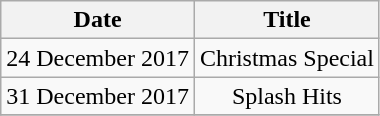<table class="wikitable" style="text-align:center;">
<tr>
<th>Date</th>
<th>Title</th>
</tr>
<tr>
<td>24 December 2017</td>
<td>Christmas Special</td>
</tr>
<tr>
<td>31 December 2017</td>
<td>Splash Hits</td>
</tr>
<tr>
</tr>
</table>
